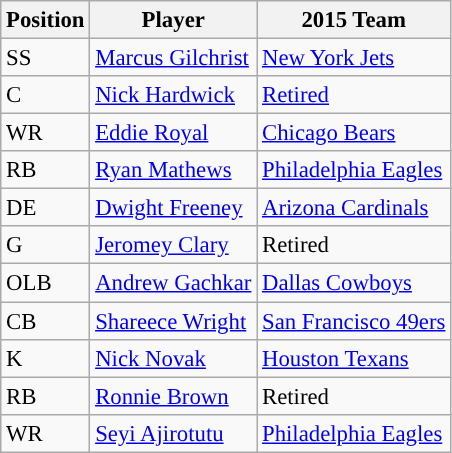<table class="wikitable" style="font-size: 95%; text-align: left">
<tr>
<th>Position</th>
<th>Player</th>
<th>2015 Team</th>
</tr>
<tr>
<td>SS</td>
<td><a href='#'>Marcus Gilchrist</a></td>
<td><a href='#'>New York Jets</a></td>
</tr>
<tr>
<td>C</td>
<td><a href='#'>Nick Hardwick</a></td>
<td><a href='#'>Retired</a></td>
</tr>
<tr>
<td>WR</td>
<td><a href='#'>Eddie Royal</a></td>
<td><a href='#'>Chicago Bears</a></td>
</tr>
<tr>
<td>RB</td>
<td><a href='#'>Ryan Mathews</a></td>
<td><a href='#'>Philadelphia Eagles</a></td>
</tr>
<tr>
<td>DE</td>
<td><a href='#'>Dwight Freeney</a></td>
<td><a href='#'>Arizona Cardinals</a></td>
</tr>
<tr>
<td>G</td>
<td><a href='#'>Jeromey Clary</a></td>
<td>Retired</td>
</tr>
<tr>
<td>OLB</td>
<td><a href='#'>Andrew Gachkar</a></td>
<td><a href='#'>Dallas Cowboys</a></td>
</tr>
<tr>
<td>CB</td>
<td><a href='#'>Shareece Wright</a></td>
<td><a href='#'>San Francisco 49ers</a></td>
</tr>
<tr>
<td>K</td>
<td><a href='#'>Nick Novak</a></td>
<td><a href='#'>Houston Texans</a></td>
</tr>
<tr>
<td>RB</td>
<td><a href='#'>Ronnie Brown</a></td>
<td>Retired</td>
</tr>
<tr>
<td>WR</td>
<td><a href='#'>Seyi Ajirotutu</a></td>
<td><a href='#'>Philadelphia Eagles</a></td>
</tr>
</table>
